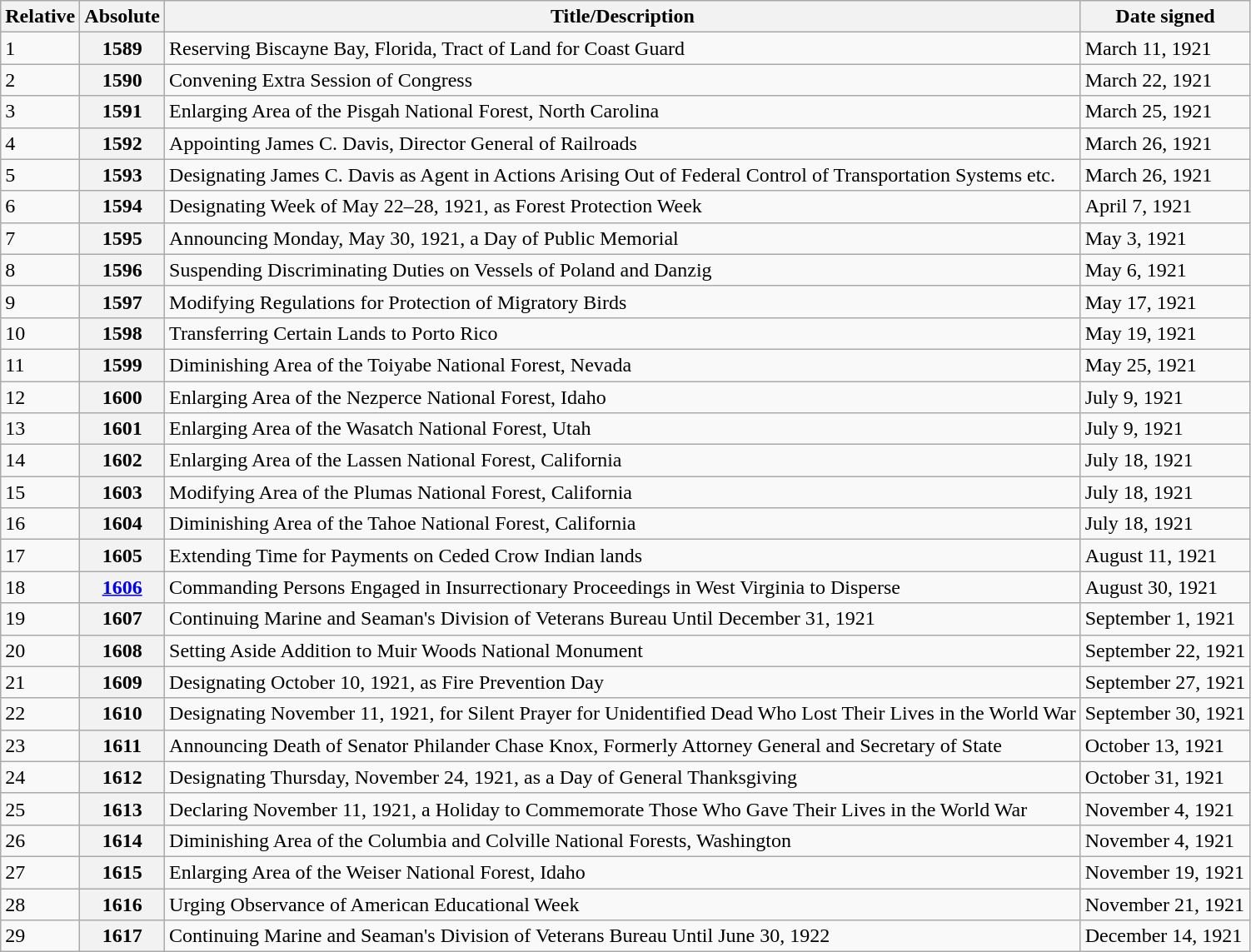<table class="wikitable">
<tr>
<th>Relative </th>
<th>Absolute </th>
<th>Title/Description</th>
<th>Date signed</th>
</tr>
<tr>
<td>1</td>
<th>1589</th>
<td>Reserving Biscayne Bay, Florida, Tract of Land for Coast Guard</td>
<td>March 11, 1921</td>
</tr>
<tr>
<td>2</td>
<th>1590</th>
<td>Convening Extra Session of Congress</td>
<td>March 22, 1921</td>
</tr>
<tr>
<td>3</td>
<th>1591</th>
<td>Enlarging Area of the Pisgah National Forest, North Carolina</td>
<td>March 25, 1921</td>
</tr>
<tr>
<td>4</td>
<th>1592</th>
<td>Appointing James C. Davis, Director General of Railroads</td>
<td>March 26, 1921</td>
</tr>
<tr>
<td>5</td>
<th>1593</th>
<td>Designating James C. Davis as Agent in Actions Arising Out of Federal Control of Transportation Systems etc.</td>
<td>March 26, 1921</td>
</tr>
<tr>
<td>6</td>
<th>1594</th>
<td>Designating Week of May 22–28, 1921, as Forest Protection Week</td>
<td>April 7, 1921</td>
</tr>
<tr>
<td>7</td>
<th>1595</th>
<td>Announcing Monday, May 30, 1921, a Day of Public Memorial</td>
<td>May 3, 1921</td>
</tr>
<tr>
<td>8</td>
<th>1596</th>
<td>Suspending Discriminating Duties on Vessels of Poland and Danzig</td>
<td>May 6, 1921</td>
</tr>
<tr>
<td>9</td>
<th>1597</th>
<td>Modifying Regulations for Protection of Migratory Birds</td>
<td>May 17, 1921</td>
</tr>
<tr>
<td>10</td>
<th>1598</th>
<td>Transferring Certain Lands to Porto Rico</td>
<td>May 19, 1921</td>
</tr>
<tr>
<td>11</td>
<th>1599</th>
<td>Diminishing Area of the Toiyabe National Forest, Nevada</td>
<td>May 25, 1921</td>
</tr>
<tr>
<td>12</td>
<th>1600</th>
<td>Enlarging Area of the Nezperce National Forest, Idaho</td>
<td>July 9, 1921</td>
</tr>
<tr>
<td>13</td>
<th>1601</th>
<td>Enlarging Area of the Wasatch National Forest, Utah</td>
<td>July 9, 1921</td>
</tr>
<tr>
<td>14</td>
<th>1602</th>
<td>Enlarging Area of the Lassen National Forest, California</td>
<td>July 18, 1921</td>
</tr>
<tr>
<td>15</td>
<th>1603</th>
<td>Modifying Area of the Plumas National Forest, California</td>
<td>July 18, 1921</td>
</tr>
<tr>
<td>16</td>
<th>1604</th>
<td>Diminishing Area of the Tahoe National Forest, California</td>
<td>July 18, 1921</td>
</tr>
<tr>
<td>17</td>
<th>1605</th>
<td>Extending Time for Payments on Ceded Crow Indian lands</td>
<td>August 11, 1921</td>
</tr>
<tr>
<td>18</td>
<th><a href='#'>1606</a></th>
<td>Commanding Persons Engaged in Insurrectionary Proceedings in West Virginia to Disperse</td>
<td>August 30, 1921</td>
</tr>
<tr>
<td>19</td>
<th>1607</th>
<td>Continuing Marine and Seaman's Division of Veterans Bureau Until December 31, 1921</td>
<td>September 1, 1921</td>
</tr>
<tr>
<td>20</td>
<th>1608</th>
<td>Setting Aside Addition to Muir Woods National Monument</td>
<td>September 22, 1921</td>
</tr>
<tr>
<td>21</td>
<th>1609</th>
<td>Designating October 10, 1921, as Fire Prevention Day</td>
<td>September 27, 1921</td>
</tr>
<tr>
<td>22</td>
<th>1610</th>
<td>Designating November 11, 1921, for Silent Prayer for Unidentified Dead Who Lost Their Lives in the World War</td>
<td>September 30, 1921</td>
</tr>
<tr>
<td>23</td>
<th>1611</th>
<td>Announcing Death of Senator Philander Chase Knox, Formerly Attorney General and Secretary of State</td>
<td>October 13, 1921</td>
</tr>
<tr>
<td>24</td>
<th>1612</th>
<td>Designating Thursday, November 24, 1921, as a Day of General Thanksgiving</td>
<td>October 31, 1921</td>
</tr>
<tr>
<td>25</td>
<th>1613</th>
<td>Declaring November 11, 1921, a Holiday to Commemorate Those Who Gave Their Lives in the World War</td>
<td>November 4, 1921</td>
</tr>
<tr>
<td>26</td>
<th>1614</th>
<td>Diminishing Area of the Columbia and Colville National Forests, Washington</td>
<td>November 4, 1921</td>
</tr>
<tr>
<td>27</td>
<th>1615</th>
<td>Enlarging Area of the Weiser National Forest, Idaho</td>
<td>November 19, 1921</td>
</tr>
<tr>
<td>28</td>
<th>1616</th>
<td>Urging Observance of American Educational Week</td>
<td>November 21, 1921</td>
</tr>
<tr>
<td>29</td>
<th>1617</th>
<td>Continuing Marine and Seaman's Division of Veterans Bureau Until June 30, 1922</td>
<td>December 14, 1921</td>
</tr>
</table>
